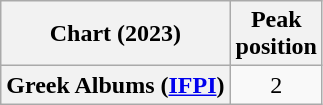<table class="wikitable sortable plainrowheaders" style="text-align:center">
<tr>
<th scope="col">Chart (2023)</th>
<th scope="col">Peak<br>position</th>
</tr>
<tr>
<th scope="row">Greek Albums (<a href='#'>IFPI</a>)</th>
<td>2</td>
</tr>
</table>
